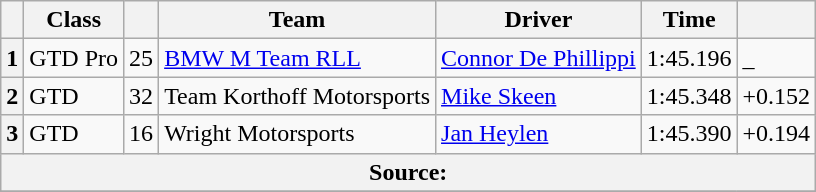<table class="wikitable">
<tr>
<th scope="col"></th>
<th scope="col">Class</th>
<th scope="col"></th>
<th scope="col">Team</th>
<th scope="col">Driver</th>
<th scope="col">Time</th>
<th scope="col"></th>
</tr>
<tr>
<th scope="row">1</th>
<td>GTD Pro</td>
<td>25</td>
<td><a href='#'>BMW M Team RLL</a></td>
<td><a href='#'>Connor De Phillippi</a></td>
<td>1:45.196</td>
<td>_</td>
</tr>
<tr>
<th scope="row">2</th>
<td>GTD</td>
<td>32</td>
<td>Team Korthoff Motorsports</td>
<td><a href='#'>Mike Skeen</a></td>
<td>1:45.348</td>
<td>+0.152</td>
</tr>
<tr>
<th scope="row">3</th>
<td>GTD</td>
<td>16</td>
<td>Wright Motorsports</td>
<td><a href='#'>Jan Heylen</a></td>
<td>1:45.390</td>
<td>+0.194</td>
</tr>
<tr>
<th colspan="7">Source:</th>
</tr>
<tr>
</tr>
</table>
